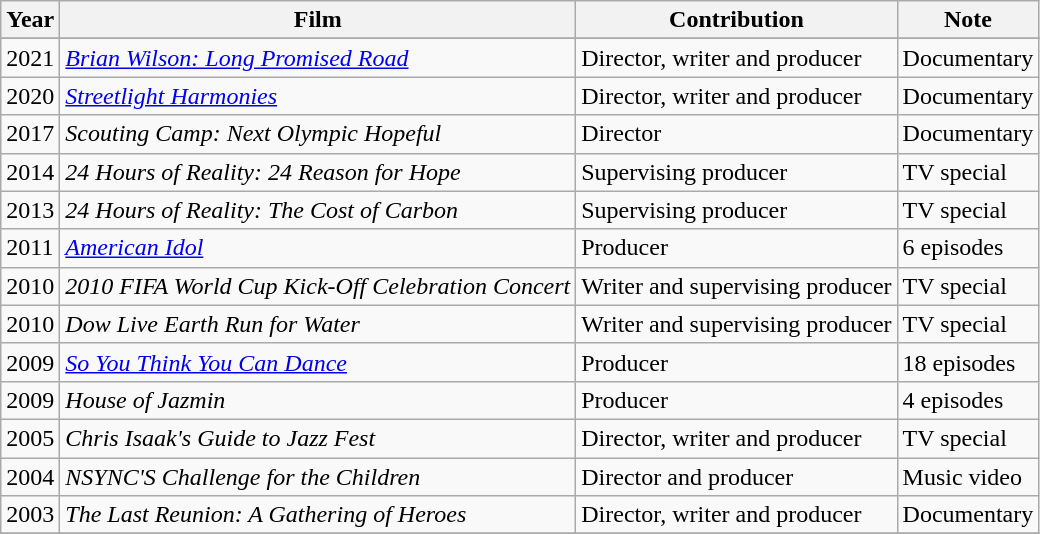<table class="wikitable sortable" style="text-align:left">
<tr>
<th>Year</th>
<th>Film</th>
<th>Contribution</th>
<th>Note</th>
</tr>
<tr>
</tr>
<tr>
<td>2021</td>
<td><em><a href='#'>Brian Wilson: Long Promised Road</a></em></td>
<td>Director, writer and producer</td>
<td>Documentary</td>
</tr>
<tr>
<td>2020</td>
<td><em><a href='#'>Streetlight Harmonies</a></em></td>
<td>Director, writer and producer</td>
<td>Documentary</td>
</tr>
<tr>
<td>2017</td>
<td><em>Scouting Camp: Next Olympic Hopeful</em></td>
<td>Director</td>
<td>Documentary</td>
</tr>
<tr>
<td>2014</td>
<td><em>24 Hours of Reality: 24 Reason for Hope</em></td>
<td>Supervising producer</td>
<td>TV special</td>
</tr>
<tr>
<td>2013</td>
<td><em>24 Hours of Reality: The Cost of Carbon</em></td>
<td>Supervising producer</td>
<td>TV special</td>
</tr>
<tr>
<td>2011</td>
<td><em><a href='#'>American Idol</a></em></td>
<td>Producer</td>
<td>6 episodes</td>
</tr>
<tr>
<td>2010</td>
<td><em>2010 FIFA World Cup Kick-Off Celebration Concert</em></td>
<td>Writer and supervising producer</td>
<td>TV special</td>
</tr>
<tr>
<td>2010</td>
<td><em>Dow Live Earth Run for Water</em></td>
<td>Writer and supervising producer</td>
<td>TV special</td>
</tr>
<tr>
<td>2009</td>
<td><em><a href='#'>So You Think You Can Dance</a></em></td>
<td>Producer</td>
<td>18 episodes</td>
</tr>
<tr>
<td>2009</td>
<td><em>House of Jazmin</em></td>
<td>Producer</td>
<td>4 episodes</td>
</tr>
<tr>
<td>2005</td>
<td><em>Chris Isaak's Guide to Jazz Fest</em></td>
<td>Director, writer and producer</td>
<td>TV special</td>
</tr>
<tr>
<td>2004</td>
<td><em>NSYNC'S Challenge for the Children</em></td>
<td>Director and producer</td>
<td>Music video</td>
</tr>
<tr>
<td>2003</td>
<td><em>The Last Reunion: A Gathering of Heroes</em></td>
<td>Director, writer and producer</td>
<td>Documentary</td>
</tr>
<tr>
</tr>
</table>
